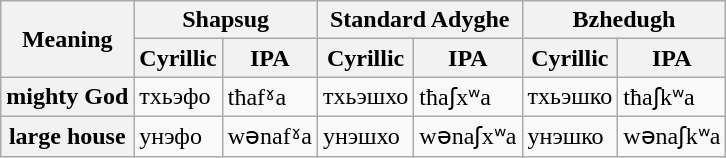<table class="wikitable">
<tr>
<th rowspan="2">Meaning</th>
<th colspan="2">Shapsug</th>
<th colspan="2">Standard Adyghe</th>
<th colspan="2">Bzhedugh</th>
</tr>
<tr>
<th>Cyrillic</th>
<th>IPA</th>
<th>Cyrillic</th>
<th>IPA</th>
<th>Cyrillic</th>
<th>IPA</th>
</tr>
<tr>
<th>mighty God</th>
<td>тхьэфo</td>
<td>tħafˠa</td>
<td>тхьэшхо</td>
<td>tħaʃxʷa</td>
<td>тхьэшко</td>
<td>tħaʃkʷa</td>
</tr>
<tr>
<th>large house</th>
<td>унэфo</td>
<td>wənafˠa</td>
<td>унэшхо</td>
<td>wənaʃxʷa</td>
<td>унэшко</td>
<td>wənaʃkʷa</td>
</tr>
</table>
